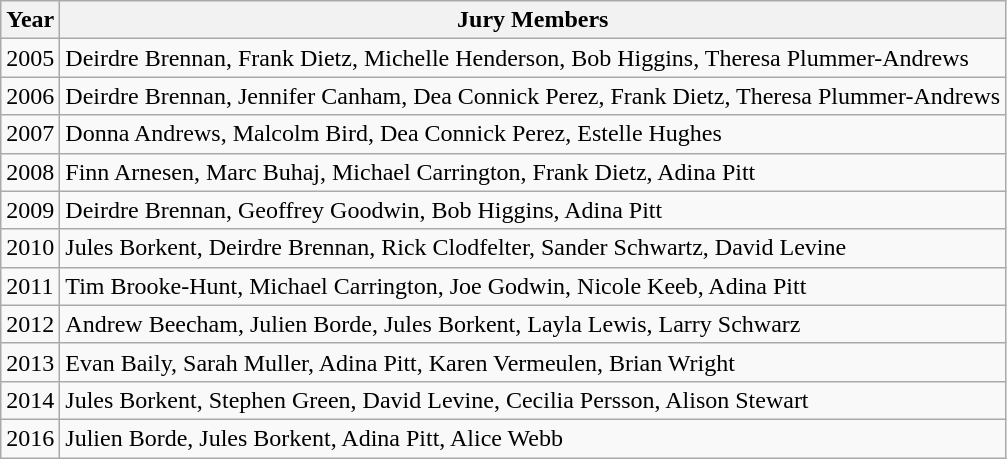<table class="wikitable">
<tr>
<th>Year</th>
<th>Jury Members</th>
</tr>
<tr>
<td>2005</td>
<td>Deirdre Brennan, Frank Dietz, Michelle Henderson, Bob Higgins, Theresa Plummer-Andrews</td>
</tr>
<tr>
<td>2006</td>
<td>Deirdre Brennan, Jennifer Canham, Dea Connick Perez, Frank Dietz, Theresa Plummer-Andrews</td>
</tr>
<tr>
<td>2007</td>
<td>Donna Andrews, Malcolm Bird, Dea Connick Perez, Estelle Hughes</td>
</tr>
<tr>
<td>2008</td>
<td>Finn Arnesen, Marc Buhaj, Michael Carrington, Frank Dietz, Adina Pitt</td>
</tr>
<tr>
<td>2009</td>
<td>Deirdre Brennan, Geoffrey Goodwin, Bob Higgins, Adina Pitt</td>
</tr>
<tr>
<td>2010</td>
<td>Jules Borkent, Deirdre Brennan, Rick Clodfelter, Sander Schwartz, David Levine</td>
</tr>
<tr>
<td>2011</td>
<td>Tim Brooke-Hunt, Michael Carrington, Joe Godwin, Nicole Keeb, Adina Pitt</td>
</tr>
<tr>
<td>2012</td>
<td>Andrew Beecham, Julien Borde, Jules Borkent, Layla Lewis, Larry Schwarz</td>
</tr>
<tr>
<td>2013</td>
<td>Evan Baily, Sarah Muller, Adina Pitt, Karen Vermeulen, Brian Wright</td>
</tr>
<tr>
<td>2014</td>
<td>Jules Borkent, Stephen Green, David Levine, Cecilia Persson, Alison Stewart</td>
</tr>
<tr>
<td>2016</td>
<td>Julien Borde, Jules Borkent, Adina Pitt, Alice Webb</td>
</tr>
</table>
